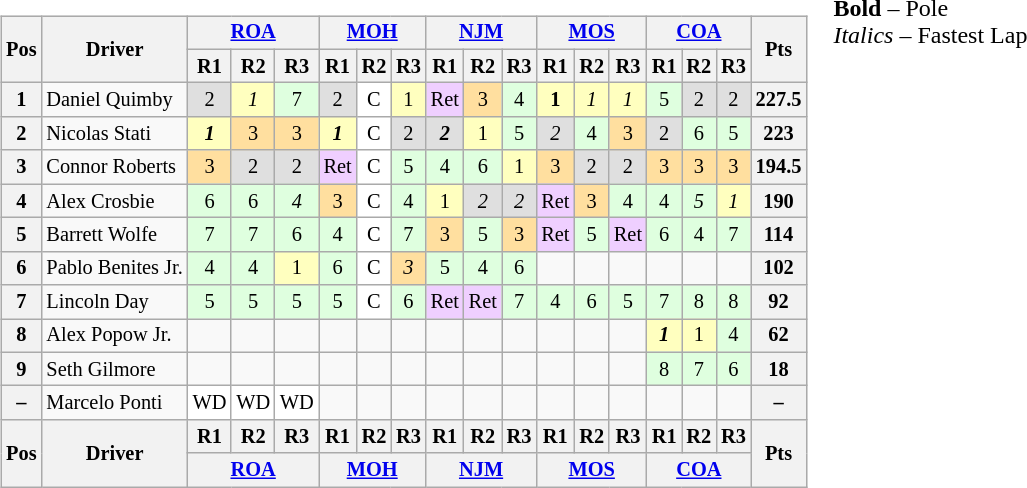<table>
<tr>
<td style="vertical-align:top"><br><table class="wikitable" style="font-size:85%; text-align:center">
<tr>
<th rowspan=2>Pos</th>
<th rowspan=2>Driver</th>
<th colspan=3><a href='#'>ROA</a><br></th>
<th colspan=3><a href='#'>MOH</a><br></th>
<th colspan=3><a href='#'>NJM</a><br></th>
<th colspan=3><a href='#'>MOS</a><br></th>
<th colspan=3><a href='#'>COA</a><br></th>
<th rowspan=2>Pts</th>
</tr>
<tr>
<th>R1</th>
<th>R2</th>
<th>R3</th>
<th>R1</th>
<th>R2</th>
<th>R3</th>
<th>R1</th>
<th>R2</th>
<th>R3</th>
<th>R1</th>
<th>R2</th>
<th>R3</th>
<th>R1</th>
<th>R2</th>
<th>R3</th>
</tr>
<tr>
<th>1</th>
<td style="text-align:left"> Daniel Quimby</td>
<td style="background:#dfdfdf">2</td>
<td style="background:#ffffbf"><em>1</em></td>
<td style="background:#dfffdf">7</td>
<td style="background:#dfdfdf">2</td>
<td style="background:#ffffff">C</td>
<td style="background:#ffffbf">1</td>
<td style="background:#efcfff">Ret</td>
<td style="background:#ffdf9f">3</td>
<td style="background:#dfffdf">4</td>
<td style="background:#ffffbf"><strong>1</strong></td>
<td style="background:#ffffbf"><em>1</em></td>
<td style="background:#ffffbf"><em>1</em></td>
<td style="background:#dfffdf">5</td>
<td style="background:#dfdfdf">2</td>
<td style="background:#dfdfdf">2</td>
<th>227.5</th>
</tr>
<tr>
<th>2</th>
<td style="text-align:left"> Nicolas Stati</td>
<td style="background:#ffffbf"><strong><em>1</em></strong></td>
<td style="background:#ffdf9f">3</td>
<td style="background:#ffdf9f">3</td>
<td style="background:#ffffbf"><strong><em>1</em></strong></td>
<td style="background:#ffffff">C</td>
<td style="background:#dfdfdf">2</td>
<td style="background:#dfdfdf"><strong><em>2</em></strong></td>
<td style="background:#ffffbf">1</td>
<td style="background:#dfffdf">5</td>
<td style="background:#dfdfdf"><em>2</em></td>
<td style="background:#dfffdf">4</td>
<td style="background:#ffdf9f">3</td>
<td style="background:#dfdfdf">2</td>
<td style="background:#dfffdf">6</td>
<td style="background:#dfffdf">5</td>
<th>223</th>
</tr>
<tr>
<th>3</th>
<td style="text-align:left"> Connor Roberts</td>
<td style="background:#ffdf9f">3</td>
<td style="background:#dfdfdf">2</td>
<td style="background:#dfdfdf">2</td>
<td style="background:#efcfff">Ret</td>
<td style="background:#ffffff">C</td>
<td style="background:#dfffdf">5</td>
<td style="background:#dfffdf">4</td>
<td style="background:#dfffdf">6</td>
<td style="background:#ffffbf">1</td>
<td style="background:#ffdf9f">3</td>
<td style="background:#dfdfdf">2</td>
<td style="background:#dfdfdf">2</td>
<td style="background:#ffdf9f">3</td>
<td style="background:#ffdf9f">3</td>
<td style="background:#ffdf9f">3</td>
<th>194.5</th>
</tr>
<tr>
<th>4</th>
<td style="text-align:left"> Alex Crosbie</td>
<td style="background:#dfffdf">6</td>
<td style="background:#dfffdf">6</td>
<td style="background:#dfffdf"><em>4</em></td>
<td style="background:#ffdf9f">3</td>
<td style="background:#ffffff">C</td>
<td style="background:#dfffdf">4</td>
<td style="background:#ffffbf">1</td>
<td style="background:#dfdfdf"><em>2</em></td>
<td style="background:#dfdfdf"><em>2</em></td>
<td style="background:#efcfff">Ret</td>
<td style="background:#ffdf9f">3</td>
<td style="background:#dfffdf">4</td>
<td style="background:#dfffdf">4</td>
<td style="background:#dfffdf"><em>5</em></td>
<td style="background:#ffffbf"><em>1</em></td>
<th>190</th>
</tr>
<tr>
<th>5</th>
<td style="text-align:left"> Barrett Wolfe</td>
<td style="background:#dfffdf">7</td>
<td style="background:#dfffdf">7</td>
<td style="background:#dfffdf">6</td>
<td style="background:#dfffdf">4</td>
<td style="background:#ffffff">C</td>
<td style="background:#dfffdf">7</td>
<td style="background:#ffdf9f">3</td>
<td style="background:#dfffdf">5</td>
<td style="background:#ffdf9f">3</td>
<td style="background:#efcfff">Ret</td>
<td style="background:#dfffdf">5</td>
<td style="background:#efcfff">Ret</td>
<td style="background:#dfffdf">6</td>
<td style="background:#dfffdf">4</td>
<td style="background:#dfffdf">7</td>
<th>114</th>
</tr>
<tr>
<th>6</th>
<td style="text-align:left" nowrap=""> Pablo Benites Jr.</td>
<td style="background:#dfffdf">4</td>
<td style="background:#dfffdf">4</td>
<td style="background:#ffffbf">1</td>
<td style="background:#dfffdf">6</td>
<td style="background:#ffffff">C</td>
<td style="background:#ffdf9f"><em>3</em></td>
<td style="background:#dfffdf">5</td>
<td style="background:#dfffdf">4</td>
<td style="background:#dfffdf">6</td>
<td></td>
<td></td>
<td></td>
<td></td>
<td></td>
<td></td>
<th>102</th>
</tr>
<tr>
<th>7</th>
<td style="text-align:left"> Lincoln Day</td>
<td style="background:#dfffdf">5</td>
<td style="background:#dfffdf">5</td>
<td style="background:#dfffdf">5</td>
<td style="background:#dfffdf">5</td>
<td style="background:#ffffff">C</td>
<td style="background:#dfffdf">6</td>
<td style="background:#efcfff">Ret</td>
<td style="background:#efcfff">Ret</td>
<td style="background:#dfffdf">7</td>
<td style="background:#dfffdf">4</td>
<td style="background:#dfffdf">6</td>
<td style="background:#dfffdf">5</td>
<td style="background:#dfffdf">7</td>
<td style="background:#dfffdf">8</td>
<td style="background:#dfffdf">8</td>
<th>92</th>
</tr>
<tr>
<th>8</th>
<td style="text-align:left"> Alex Popow Jr.</td>
<td></td>
<td></td>
<td></td>
<td></td>
<td></td>
<td></td>
<td></td>
<td></td>
<td></td>
<td></td>
<td></td>
<td></td>
<td style="background:#ffffbf"><strong><em>1</em></strong></td>
<td style="background:#ffffbf">1</td>
<td style="background:#dfffdf">4</td>
<th>62</th>
</tr>
<tr>
<th>9</th>
<td style="text-align:left"> Seth Gilmore</td>
<td></td>
<td></td>
<td></td>
<td></td>
<td></td>
<td></td>
<td></td>
<td></td>
<td></td>
<td></td>
<td></td>
<td></td>
<td style="background:#dfffdf">8</td>
<td style="background:#dfffdf">7</td>
<td style="background:#dfffdf">6</td>
<th>18</th>
</tr>
<tr>
<th>–</th>
<td style="text-align:left"> Marcelo Ponti</td>
<td style="background:#ffffff">WD</td>
<td style="background:#ffffff">WD</td>
<td style="background:#ffffff">WD</td>
<td></td>
<td></td>
<td></td>
<td></td>
<td></td>
<td></td>
<td></td>
<td></td>
<td></td>
<td></td>
<td></td>
<td></td>
<th>–</th>
</tr>
<tr>
<th rowspan=2>Pos</th>
<th rowspan=2>Driver</th>
<th>R1</th>
<th>R2</th>
<th>R3</th>
<th>R1</th>
<th>R2</th>
<th>R3</th>
<th>R1</th>
<th>R2</th>
<th>R3</th>
<th>R1</th>
<th>R2</th>
<th>R3</th>
<th>R1</th>
<th>R2</th>
<th>R3</th>
<th rowspan=2>Pts</th>
</tr>
<tr>
<th colspan=3><a href='#'>ROA</a><br></th>
<th colspan=3><a href='#'>MOH</a><br></th>
<th colspan=3><a href='#'>NJM</a><br></th>
<th colspan=3><a href='#'>MOS</a><br></th>
<th colspan=3><a href='#'>COA</a><br></th>
</tr>
</table>
</td>
<td style="vertical-align:top"><br> <span><strong>Bold</strong> – Pole<br><em>Italics</em> – Fastest Lap</span></td>
</tr>
</table>
